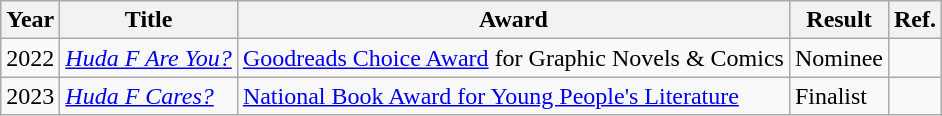<table class="wikitable">
<tr>
<th>Year</th>
<th>Title</th>
<th>Award</th>
<th>Result</th>
<th>Ref.</th>
</tr>
<tr>
<td>2022</td>
<td><em><a href='#'>Huda F Are You?</a></em></td>
<td><a href='#'>Goodreads Choice Award</a> for Graphic Novels & Comics</td>
<td>Nominee</td>
<td></td>
</tr>
<tr>
<td>2023</td>
<td><em><a href='#'>Huda F Cares?</a></em></td>
<td><a href='#'>National Book Award for Young People's Literature</a></td>
<td>Finalist</td>
<td></td>
</tr>
</table>
